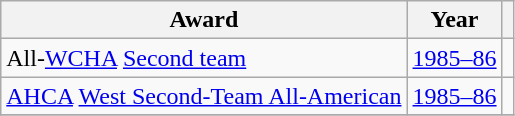<table class="wikitable">
<tr>
<th>Award</th>
<th>Year</th>
<th></th>
</tr>
<tr>
<td>All-<a href='#'>WCHA</a> <a href='#'>Second team</a></td>
<td><a href='#'>1985–86</a></td>
<td></td>
</tr>
<tr>
<td><a href='#'>AHCA</a> <a href='#'>West Second-Team All-American</a></td>
<td><a href='#'>1985–86</a></td>
<td></td>
</tr>
<tr>
</tr>
</table>
